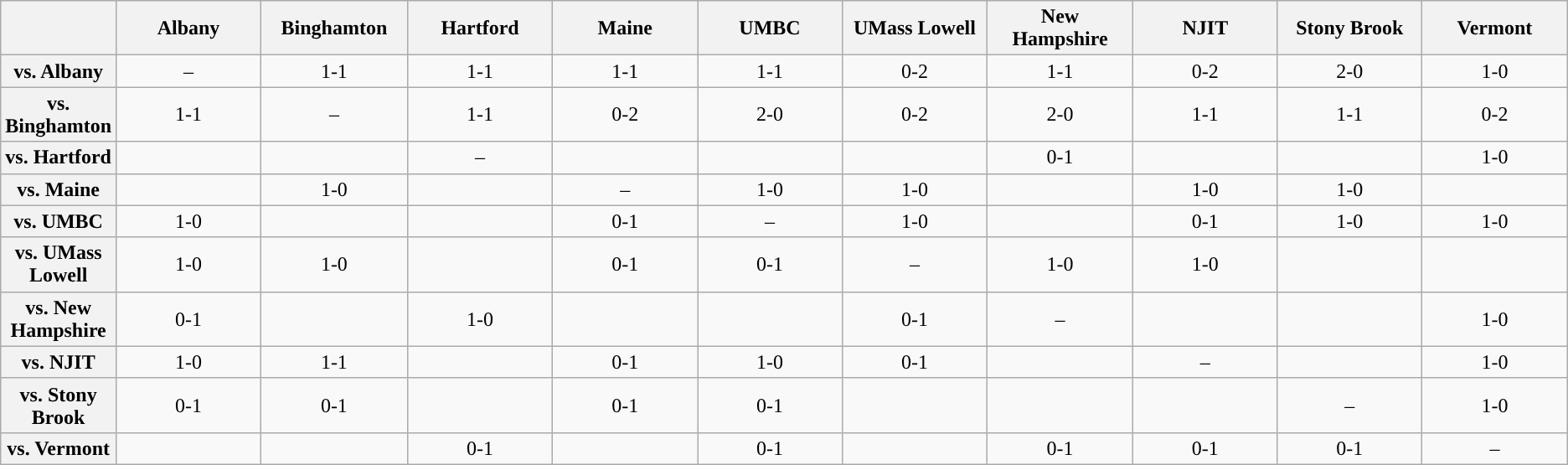<table class="wikitable" style="text-align:center">
<tr>
<th colspan="1"></th>
<th width="110">Albany</th>
<th width="110">Binghamton</th>
<th width="110">Hartford</th>
<th width="110">Maine</th>
<th width="110">UMBC</th>
<th width="110">UMass Lowell</th>
<th width="110">New Hampshire</th>
<th width="110">NJIT</th>
<th width="110">Stony Brook</th>
<th width="110">Vermont</th>
</tr>
<tr>
<th>vs. Albany</th>
<td>–</td>
<td>1-1</td>
<td>1-1</td>
<td>1-1</td>
<td>1-1</td>
<td>0-2</td>
<td>1-1</td>
<td>0-2</td>
<td>2-0</td>
<td>1-0</td>
</tr>
<tr>
<th>vs. Binghamton</th>
<td>1-1</td>
<td>–</td>
<td>1-1</td>
<td>0-2</td>
<td>2-0</td>
<td>0-2</td>
<td>2-0</td>
<td>1-1</td>
<td>1-1</td>
<td>0-2</td>
</tr>
<tr>
<th>vs. Hartford</th>
<td></td>
<td></td>
<td>–</td>
<td></td>
<td></td>
<td></td>
<td>0-1</td>
<td></td>
<td></td>
<td>1-0</td>
</tr>
<tr>
<th>vs. Maine</th>
<td></td>
<td>1-0</td>
<td></td>
<td>–</td>
<td>1-0</td>
<td>1-0</td>
<td></td>
<td>1-0</td>
<td>1-0</td>
<td></td>
</tr>
<tr>
<th>vs. UMBC</th>
<td>1-0</td>
<td></td>
<td></td>
<td>0-1</td>
<td>–</td>
<td>1-0</td>
<td></td>
<td>0-1</td>
<td>1-0</td>
<td>1-0</td>
</tr>
<tr>
<th>vs. UMass Lowell</th>
<td>1-0</td>
<td>1-0</td>
<td></td>
<td>0-1</td>
<td>0-1</td>
<td>–</td>
<td>1-0</td>
<td>1-0</td>
<td></td>
<td></td>
</tr>
<tr>
<th>vs. New Hampshire</th>
<td>0-1</td>
<td></td>
<td>1-0</td>
<td></td>
<td></td>
<td>0-1</td>
<td>–</td>
<td></td>
<td></td>
<td>1-0</td>
</tr>
<tr>
<th>vs. NJIT</th>
<td>1-0</td>
<td>1-1</td>
<td></td>
<td>0-1</td>
<td>1-0</td>
<td>0-1</td>
<td></td>
<td>–</td>
<td></td>
<td>1-0</td>
</tr>
<tr>
<th>vs. Stony Brook</th>
<td>0-1</td>
<td>0-1</td>
<td></td>
<td>0-1</td>
<td>0-1</td>
<td></td>
<td></td>
<td></td>
<td>–</td>
<td>1-0</td>
</tr>
<tr>
<th>vs. Vermont</th>
<td></td>
<td></td>
<td>0-1</td>
<td></td>
<td>0-1</td>
<td></td>
<td>0-1</td>
<td>0-1</td>
<td>0-1</td>
<td>–</td>
</tr>
</table>
